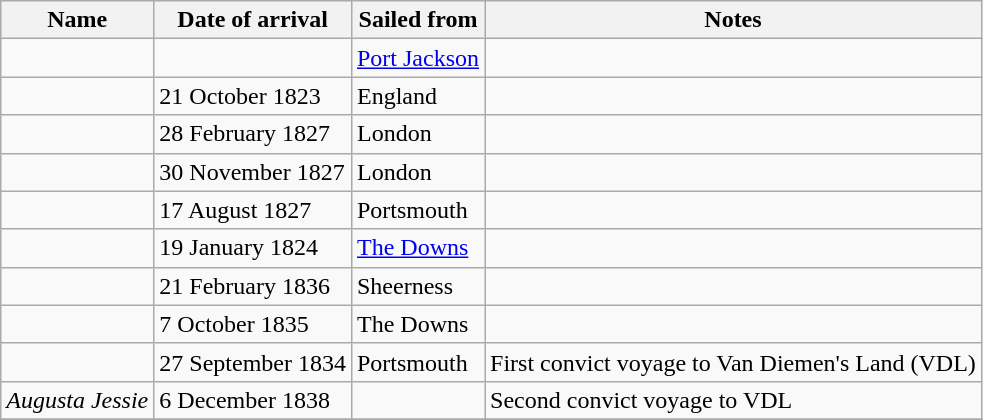<table class="wikitable sortable" border="1">
<tr>
<th>Name</th>
<th>Date of arrival</th>
<th>Sailed from</th>
<th>Notes</th>
</tr>
<tr>
<td></td>
<td></td>
<td><a href='#'>Port Jackson</a></td>
<td></td>
</tr>
<tr>
<td></td>
<td>21 October 1823</td>
<td>England</td>
<td></td>
</tr>
<tr>
<td></td>
<td>28 February 1827</td>
<td>London</td>
<td></td>
</tr>
<tr>
<td></td>
<td>30 November 1827</td>
<td>London</td>
<td></td>
</tr>
<tr>
<td></td>
<td>17 August 1827</td>
<td>Portsmouth</td>
<td></td>
</tr>
<tr>
<td></td>
<td>19 January 1824</td>
<td><a href='#'>The Downs</a></td>
<td></td>
</tr>
<tr>
<td></td>
<td>21 February 1836</td>
<td>Sheerness</td>
<td></td>
</tr>
<tr>
<td></td>
<td>7 October 1835</td>
<td>The Downs</td>
<td></td>
</tr>
<tr>
<td></td>
<td>27 September 1834</td>
<td>Portsmouth</td>
<td>First convict voyage to Van Diemen's Land (VDL)</td>
</tr>
<tr>
<td><em>Augusta Jessie</em></td>
<td>6 December 1838</td>
<td></td>
<td>Second convict voyage to VDL</td>
</tr>
<tr>
</tr>
</table>
